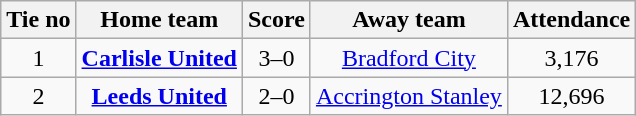<table class="wikitable" style="text-align: center">
<tr>
<th>Tie no</th>
<th>Home team</th>
<th>Score</th>
<th>Away team</th>
<th>Attendance</th>
</tr>
<tr>
<td>1</td>
<td><strong><a href='#'>Carlisle United</a></strong></td>
<td>3–0</td>
<td><a href='#'>Bradford City</a></td>
<td>3,176</td>
</tr>
<tr>
<td>2</td>
<td><strong><a href='#'>Leeds United</a></strong></td>
<td>2–0</td>
<td><a href='#'>Accrington Stanley</a></td>
<td>12,696</td>
</tr>
</table>
